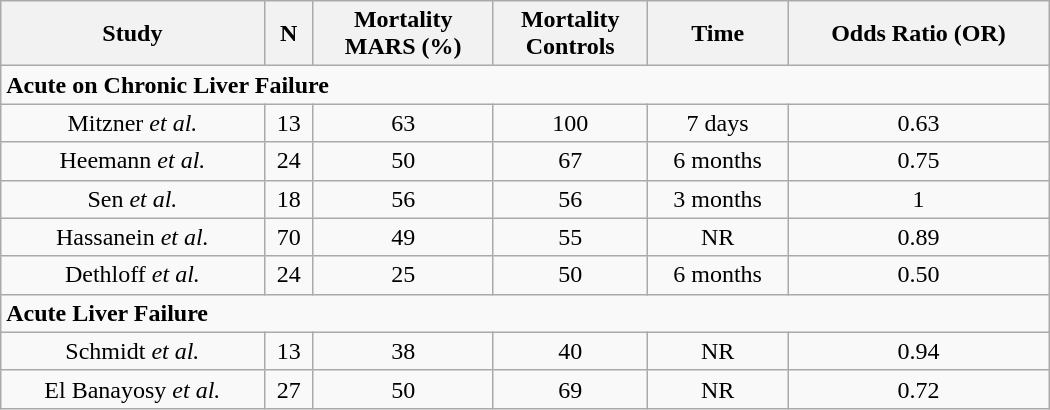<table class="wikitable" style="text-align: center; margin: 1em auto 1em auto" width="700pt">
<tr>
<th>Study</th>
<th>N</th>
<th>Mortality<br>MARS (%)</th>
<th>Mortality<br>Controls</th>
<th>Time</th>
<th>Odds Ratio (OR)</th>
</tr>
<tr>
<td colspan=6; style="text-align: left"><strong>Acute on Chronic Liver Failure</strong></td>
</tr>
<tr>
<td>Mitzner <em>et al.</em></td>
<td>13</td>
<td>63</td>
<td>100</td>
<td>7 days</td>
<td>0.63</td>
</tr>
<tr>
<td>Heemann <em>et al.</em></td>
<td>24</td>
<td>50</td>
<td>67</td>
<td>6 months</td>
<td>0.75</td>
</tr>
<tr>
<td>Sen <em>et al.</em></td>
<td>18</td>
<td>56</td>
<td>56</td>
<td>3 months</td>
<td>1</td>
</tr>
<tr>
<td>Hassanein <em>et al.</em></td>
<td>70</td>
<td>49</td>
<td>55</td>
<td>NR</td>
<td>0.89</td>
</tr>
<tr>
<td>Dethloff <em>et al.</em></td>
<td>24</td>
<td>25</td>
<td>50</td>
<td>6 months</td>
<td>0.50</td>
</tr>
<tr>
<td colspan=6; style="text-align: left"><strong>Acute Liver Failure</strong></td>
</tr>
<tr>
<td>Schmidt <em>et al.</em></td>
<td>13</td>
<td>38</td>
<td>40</td>
<td>NR</td>
<td>0.94</td>
</tr>
<tr>
<td>El Banayosy <em>et al.</em></td>
<td>27</td>
<td>50</td>
<td>69</td>
<td>NR</td>
<td>0.72</td>
</tr>
</table>
